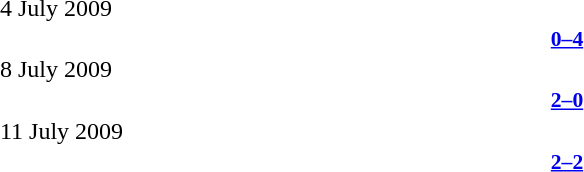<table width=100% cellspacing=1>
<tr>
<th width=25%></th>
<th width=10%></th>
<th></th>
</tr>
<tr>
<td>4 July 2009</td>
</tr>
<tr style="font-size:90%; font-weight:bold;">
<td align=right><strong></strong></td>
<td align=center><a href='#'>0–4</a></td>
<td><strong></strong></td>
</tr>
<tr>
<td>8 July 2009</td>
</tr>
<tr style="font-size:90%; font-weight:bold;">
<td align=right><strong></strong></td>
<td align=center><a href='#'>2–0</a></td>
<td><strong></strong></td>
</tr>
<tr>
<td>11 July 2009</td>
</tr>
<tr style="font-size:90%; font-weight:bold;">
<td align=right><strong></strong></td>
<td align=center><a href='#'>2–2</a></td>
<td><strong></strong></td>
</tr>
</table>
